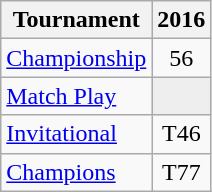<table class="wikitable" style="text-align:center;">
<tr>
<th>Tournament</th>
<th>2016</th>
</tr>
<tr>
<td align="left"><a href='#'>Championship</a></td>
<td>56</td>
</tr>
<tr>
<td align="left"><a href='#'>Match Play</a></td>
<td style="background:#eeeeee;"></td>
</tr>
<tr>
<td align="left"><a href='#'>Invitational</a></td>
<td>T46</td>
</tr>
<tr>
<td align="left"><a href='#'>Champions</a></td>
<td>T77</td>
</tr>
</table>
